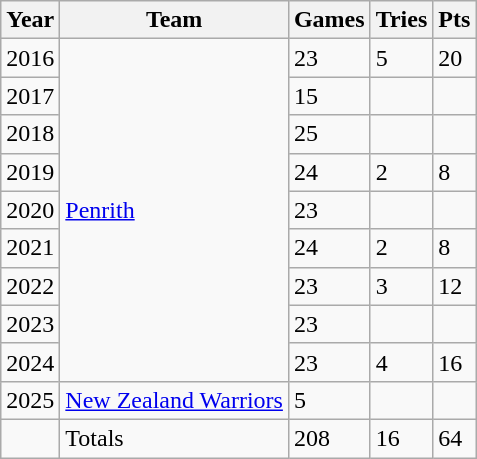<table class="wikitable">
<tr>
<th>Year</th>
<th>Team</th>
<th>Games</th>
<th>Tries</th>
<th>Pts</th>
</tr>
<tr>
<td>2016</td>
<td rowspan="9"> <a href='#'>Penrith</a></td>
<td>23</td>
<td>5</td>
<td>20</td>
</tr>
<tr>
<td>2017</td>
<td>15</td>
<td></td>
<td></td>
</tr>
<tr>
<td>2018</td>
<td>25</td>
<td></td>
<td></td>
</tr>
<tr>
<td>2019</td>
<td>24</td>
<td>2</td>
<td>8</td>
</tr>
<tr>
<td>2020</td>
<td>23</td>
<td></td>
<td></td>
</tr>
<tr>
<td>2021</td>
<td>24</td>
<td>2</td>
<td>8</td>
</tr>
<tr>
<td>2022</td>
<td>23</td>
<td>3</td>
<td>12</td>
</tr>
<tr>
<td>2023</td>
<td>23</td>
<td></td>
<td></td>
</tr>
<tr>
<td>2024</td>
<td>23</td>
<td>4</td>
<td>16</td>
</tr>
<tr>
<td>2025</td>
<td> <a href='#'>New Zealand Warriors</a></td>
<td>5</td>
<td></td>
<td></td>
</tr>
<tr>
<td></td>
<td>Totals</td>
<td>208</td>
<td>16</td>
<td>64</td>
</tr>
</table>
